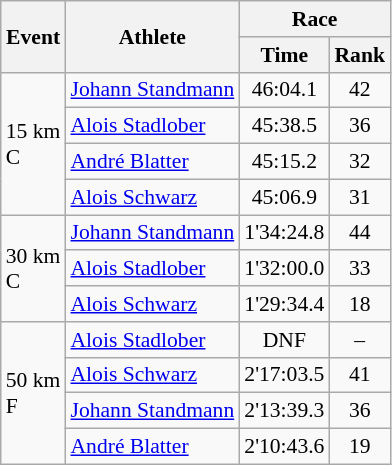<table class="wikitable" border="1" style="font-size:90%">
<tr>
<th rowspan=2>Event</th>
<th rowspan=2>Athlete</th>
<th colspan=2>Race</th>
</tr>
<tr>
<th>Time</th>
<th>Rank</th>
</tr>
<tr>
<td rowspan=4>15 km <br> C</td>
<td><a href='#'>Johann Standmann</a></td>
<td align=center>46:04.1</td>
<td align=center>42</td>
</tr>
<tr>
<td><a href='#'>Alois Stadlober</a></td>
<td align=center>45:38.5</td>
<td align=center>36</td>
</tr>
<tr>
<td><a href='#'>André Blatter</a></td>
<td align=center>45:15.2</td>
<td align=center>32</td>
</tr>
<tr>
<td><a href='#'>Alois Schwarz</a></td>
<td align=center>45:06.9</td>
<td align=center>31</td>
</tr>
<tr>
<td rowspan=3>30 km <br> C</td>
<td><a href='#'>Johann Standmann</a></td>
<td align=center>1'34:24.8</td>
<td align=center>44</td>
</tr>
<tr>
<td><a href='#'>Alois Stadlober</a></td>
<td align=center>1'32:00.0</td>
<td align=center>33</td>
</tr>
<tr>
<td><a href='#'>Alois Schwarz</a></td>
<td align=center>1'29:34.4</td>
<td align=center>18</td>
</tr>
<tr>
<td rowspan=4>50 km <br> F</td>
<td><a href='#'>Alois Stadlober</a></td>
<td align=center>DNF</td>
<td align=center>–</td>
</tr>
<tr>
<td><a href='#'>Alois Schwarz</a></td>
<td align=center>2'17:03.5</td>
<td align=center>41</td>
</tr>
<tr>
<td><a href='#'>Johann Standmann</a></td>
<td align=center>2'13:39.3</td>
<td align=center>36</td>
</tr>
<tr>
<td><a href='#'>André Blatter</a></td>
<td align=center>2'10:43.6</td>
<td align=center>19</td>
</tr>
</table>
